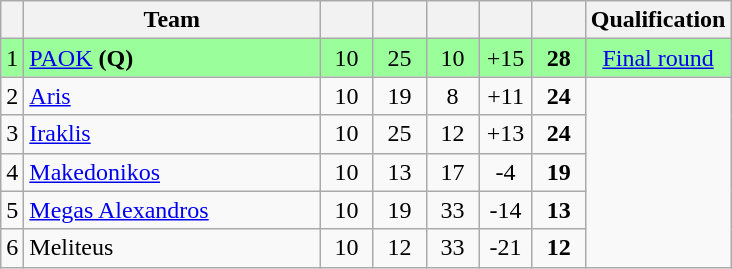<table class="wikitable" style="text-align: center; font-size:100%">
<tr>
<th></th>
<th width=190>Team</th>
<th width=28></th>
<th width=28></th>
<th width=28></th>
<th width=28></th>
<th width=28></th>
<th>Qualification</th>
</tr>
<tr bgcolor=#9AFF9A>
<td>1</td>
<td align=left><a href='#'>PAOK</a> <strong>(Q)</strong></td>
<td>10</td>
<td>25</td>
<td>10</td>
<td>+15</td>
<td><strong>28</strong></td>
<td><a href='#'>Final round</a></td>
</tr>
<tr>
<td>2</td>
<td align=left><a href='#'>Aris</a></td>
<td>10</td>
<td>19</td>
<td>8</td>
<td>+11</td>
<td><strong>24</strong></td>
<td rowspan=5></td>
</tr>
<tr>
<td>3</td>
<td align=left><a href='#'>Iraklis</a></td>
<td>10</td>
<td>25</td>
<td>12</td>
<td>+13</td>
<td><strong>24</strong></td>
</tr>
<tr>
<td>4</td>
<td align=left><a href='#'>Makedonikos</a></td>
<td>10</td>
<td>13</td>
<td>17</td>
<td>-4</td>
<td><strong>19</strong></td>
</tr>
<tr>
<td>5</td>
<td align=left><a href='#'>Megas Alexandros</a></td>
<td>10</td>
<td>19</td>
<td>33</td>
<td>-14</td>
<td><strong>13</strong></td>
</tr>
<tr>
<td>6</td>
<td align=left>Meliteus</td>
<td>10</td>
<td>12</td>
<td>33</td>
<td>-21</td>
<td><strong>12</strong></td>
</tr>
</table>
